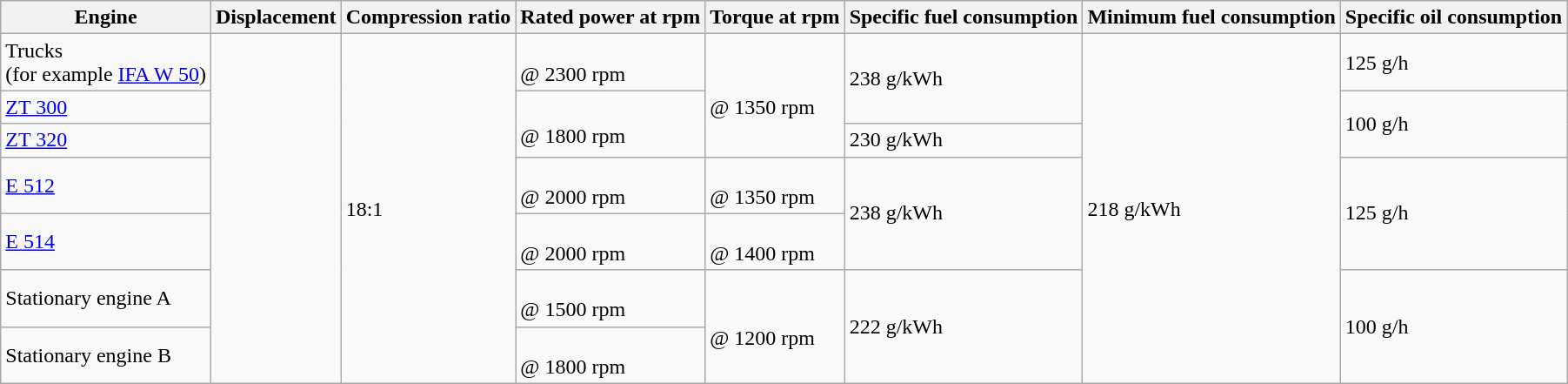<table class=wikitable>
<tr>
<th>Engine</th>
<th>Displacement</th>
<th>Compression ratio</th>
<th>Rated power at rpm</th>
<th>Torque at rpm</th>
<th>Specific fuel consumption</th>
<th>Minimum fuel consumption</th>
<th>Specific oil consumption</th>
</tr>
<tr>
<td>Trucks <br> (for example <a href='#'>IFA W 50</a>)</td>
<td rowspan="7"></td>
<td rowspan="7">18:1</td>
<td><br>@ 2300 rpm</td>
<td rowspan="3"><br>@ 1350 rpm</td>
<td rowspan="2">238 g/kWh</td>
<td rowspan="7">218 g/kWh</td>
<td>125 g/h</td>
</tr>
<tr>
<td><a href='#'>ZT 300</a></td>
<td rowspan="2"><br>@ 1800 rpm</td>
<td rowspan="2">100 g/h</td>
</tr>
<tr>
<td><a href='#'>ZT 320</a></td>
<td>230 g/kWh</td>
</tr>
<tr>
<td><a href='#'>E 512</a></td>
<td><br>@ 2000 rpm</td>
<td><br>@ 1350 rpm</td>
<td rowspan="2">238 g/kWh</td>
<td rowspan="2">125 g/h</td>
</tr>
<tr>
<td><a href='#'>E 514</a></td>
<td><br>@ 2000 rpm</td>
<td><br>@ 1400 rpm</td>
</tr>
<tr>
<td>Stationary engine A</td>
<td><br>@ 1500 rpm</td>
<td rowspan="2"><br>@ 1200 rpm</td>
<td rowspan="2">222 g/kWh</td>
<td rowspan="2">100 g/h</td>
</tr>
<tr>
<td>Stationary engine B</td>
<td><br>@ 1800 rpm</td>
</tr>
</table>
